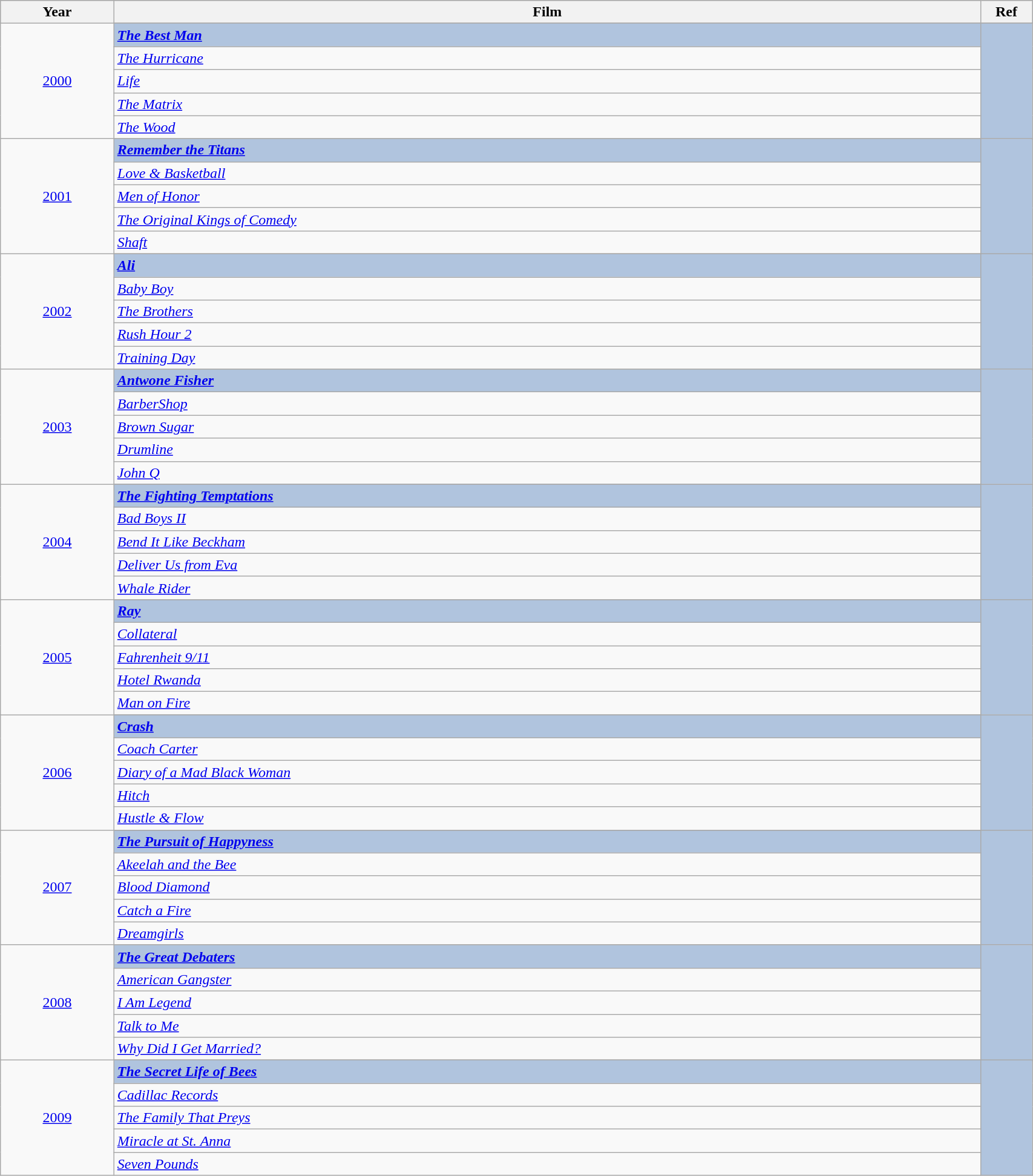<table class="wikitable" style="width:90%;">
<tr style="background:#bebebe;">
<th style="width:11%;">Year</th>
<th style="width:84%;">Film</th>
<th style="width:5%;">Ref</th>
</tr>
<tr>
<td rowspan="6" align="center"><a href='#'>2000</a></td>
</tr>
<tr style="background:#B0C4DE">
<td><strong><em><a href='#'>The Best Man</a></em></strong></td>
<td rowspan="6" align="center"></td>
</tr>
<tr>
<td><em><a href='#'>The Hurricane</a></em></td>
</tr>
<tr>
<td><em><a href='#'>Life</a></em></td>
</tr>
<tr>
<td><em><a href='#'>The Matrix</a></em></td>
</tr>
<tr>
<td><em><a href='#'>The Wood</a></em></td>
</tr>
<tr>
<td rowspan="6" align="center"><a href='#'>2001</a></td>
</tr>
<tr style="background:#B0C4DE">
<td><strong><em><a href='#'>Remember the Titans</a></em></strong></td>
<td rowspan="6" align="center"></td>
</tr>
<tr>
<td><em><a href='#'>Love & Basketball</a></em></td>
</tr>
<tr>
<td><em><a href='#'>Men of Honor</a></em></td>
</tr>
<tr>
<td><em><a href='#'>The Original Kings of Comedy</a></em></td>
</tr>
<tr>
<td><em><a href='#'>Shaft</a></em></td>
</tr>
<tr>
<td rowspan="6" align="center"><a href='#'>2002</a></td>
</tr>
<tr style="background:#B0C4DE">
<td><strong><em><a href='#'>Ali</a></em></strong></td>
<td rowspan="6" align="center"></td>
</tr>
<tr>
<td><em><a href='#'>Baby Boy</a></em></td>
</tr>
<tr>
<td><em><a href='#'>The Brothers</a></em></td>
</tr>
<tr>
<td><em><a href='#'>Rush Hour 2</a></em></td>
</tr>
<tr>
<td><em><a href='#'>Training Day</a></em></td>
</tr>
<tr>
<td rowspan="6" align="center"><a href='#'>2003</a></td>
</tr>
<tr style="background:#B0C4DE">
<td><strong><em><a href='#'>Antwone Fisher</a></em></strong></td>
<td rowspan="6" align="center"></td>
</tr>
<tr>
<td><em><a href='#'>BarberShop</a></em></td>
</tr>
<tr>
<td><em><a href='#'>Brown Sugar</a></em></td>
</tr>
<tr>
<td><em><a href='#'>Drumline</a></em></td>
</tr>
<tr>
<td><em><a href='#'>John Q</a></em></td>
</tr>
<tr>
<td rowspan="6" align="center"><a href='#'>2004</a></td>
</tr>
<tr style="background:#B0C4DE">
<td><strong><em><a href='#'>The Fighting Temptations</a></em></strong></td>
<td rowspan="6" align="center"></td>
</tr>
<tr>
<td><em><a href='#'>Bad Boys II</a></em></td>
</tr>
<tr>
<td><em><a href='#'>Bend It Like Beckham</a></em></td>
</tr>
<tr>
<td><em><a href='#'>Deliver Us from Eva</a></em></td>
</tr>
<tr>
<td><em><a href='#'>Whale Rider</a></em></td>
</tr>
<tr>
<td rowspan="6" align="center"><a href='#'>2005</a></td>
</tr>
<tr style="background:#B0C4DE">
<td><strong><em><a href='#'>Ray</a></em></strong></td>
<td rowspan="6" align="center"></td>
</tr>
<tr>
<td><em><a href='#'>Collateral</a></em></td>
</tr>
<tr>
<td><em><a href='#'>Fahrenheit 9/11</a></em></td>
</tr>
<tr>
<td><em><a href='#'>Hotel Rwanda</a></em></td>
</tr>
<tr>
<td><em><a href='#'>Man on Fire</a></em></td>
</tr>
<tr>
<td rowspan="6" align="center"><a href='#'>2006</a></td>
</tr>
<tr style="background:#B0C4DE">
<td><strong><em><a href='#'>Crash</a></em></strong></td>
<td rowspan="6" align="center"></td>
</tr>
<tr>
<td><em><a href='#'>Coach Carter</a></em></td>
</tr>
<tr>
<td><em><a href='#'>Diary of a Mad Black Woman</a></em></td>
</tr>
<tr>
<td><em><a href='#'>Hitch</a></em></td>
</tr>
<tr>
<td><em><a href='#'>Hustle & Flow</a></em></td>
</tr>
<tr>
<td rowspan="6" align="center"><a href='#'>2007</a></td>
</tr>
<tr style="background:#B0C4DE">
<td><strong><em><a href='#'>The Pursuit of Happyness</a></em></strong></td>
<td rowspan="6" align="center"></td>
</tr>
<tr>
<td><em><a href='#'>Akeelah and the Bee</a></em></td>
</tr>
<tr>
<td><em><a href='#'>Blood Diamond</a></em></td>
</tr>
<tr>
<td><em><a href='#'>Catch a Fire</a></em></td>
</tr>
<tr>
<td><em><a href='#'>Dreamgirls</a></em></td>
</tr>
<tr>
<td rowspan="6" align="center"><a href='#'>2008</a></td>
</tr>
<tr style="background:#B0C4DE">
<td><strong><em><a href='#'>The Great Debaters</a></em></strong></td>
<td rowspan="6" align="center"></td>
</tr>
<tr>
<td><em><a href='#'>American Gangster</a></em></td>
</tr>
<tr>
<td><em><a href='#'>I Am Legend</a></em></td>
</tr>
<tr>
<td><em><a href='#'>Talk to Me</a></em></td>
</tr>
<tr>
<td><em><a href='#'>Why Did I Get Married?</a></em></td>
</tr>
<tr>
<td rowspan="6" align="center"><a href='#'>2009</a></td>
</tr>
<tr style="background:#B0C4DE">
<td><strong><em><a href='#'>The Secret Life of Bees</a></em></strong></td>
<td rowspan="6" align="center"></td>
</tr>
<tr>
<td><em><a href='#'>Cadillac Records</a></em></td>
</tr>
<tr>
<td><em><a href='#'>The Family That Preys</a></em></td>
</tr>
<tr>
<td><em><a href='#'>Miracle at St. Anna</a></em></td>
</tr>
<tr>
<td><em><a href='#'>Seven Pounds</a></em></td>
</tr>
</table>
